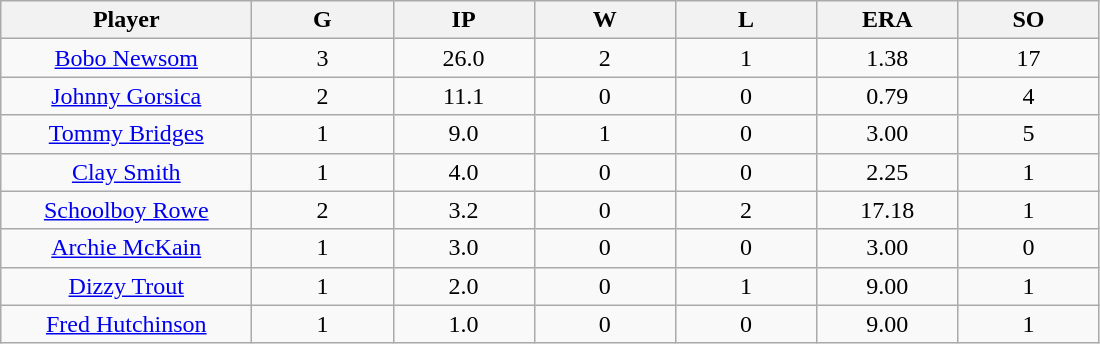<table class="wikitable sortable">
<tr>
<th bgcolor="#DDDDFF" width="16%">Player</th>
<th bgcolor="#DDDDFF" width="9%">G</th>
<th bgcolor="#DDDDFF" width="9%">IP</th>
<th bgcolor="#DDDDFF" width="9%">W</th>
<th bgcolor="#DDDDFF" width="9%">L</th>
<th bgcolor="#DDDDFF" width="9%">ERA</th>
<th bgcolor="#DDDDFF" width="9%">SO</th>
</tr>
<tr align="center">
<td><a href='#'>Bobo Newsom</a></td>
<td>3</td>
<td>26.0</td>
<td>2</td>
<td>1</td>
<td>1.38</td>
<td>17</td>
</tr>
<tr align="center">
<td><a href='#'>Johnny Gorsica</a></td>
<td>2</td>
<td>11.1</td>
<td>0</td>
<td>0</td>
<td>0.79</td>
<td>4</td>
</tr>
<tr align="center">
<td><a href='#'>Tommy Bridges</a></td>
<td>1</td>
<td>9.0</td>
<td>1</td>
<td>0</td>
<td>3.00</td>
<td>5</td>
</tr>
<tr align="center">
<td><a href='#'>Clay Smith</a></td>
<td>1</td>
<td>4.0</td>
<td>0</td>
<td>0</td>
<td>2.25</td>
<td>1</td>
</tr>
<tr align="center">
<td><a href='#'>Schoolboy Rowe</a></td>
<td>2</td>
<td>3.2</td>
<td>0</td>
<td>2</td>
<td>17.18</td>
<td>1</td>
</tr>
<tr align="center">
<td><a href='#'>Archie McKain</a></td>
<td>1</td>
<td>3.0</td>
<td>0</td>
<td>0</td>
<td>3.00</td>
<td>0</td>
</tr>
<tr align="center">
<td><a href='#'>Dizzy Trout</a></td>
<td>1</td>
<td>2.0</td>
<td>0</td>
<td>1</td>
<td>9.00</td>
<td>1</td>
</tr>
<tr align="center">
<td><a href='#'>Fred Hutchinson</a></td>
<td>1</td>
<td>1.0</td>
<td>0</td>
<td>0</td>
<td>9.00</td>
<td>1</td>
</tr>
</table>
